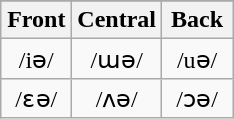<table class="wikitable" style=text-align:center>
<tr style="font-size: 90%;">
</tr>
<tr>
</tr>
<tr>
<th>Front</th>
<th>Central</th>
<th>Back</th>
</tr>
<tr>
<td width=40px style="border-right: 0;">/iə/</td>
<td width=40px style="border-right: 0;">/ɯə/</td>
<td width=40px style="border-right: 0;">/uə/</td>
</tr>
<tr>
<td style="border-right: 0;">/ɛə/</td>
<td style="border-right: 0;">/ʌə/</td>
<td style="border-right: 0;">/ɔə/</td>
</tr>
</table>
